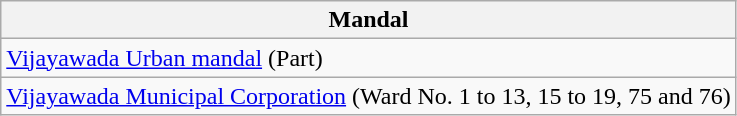<table class="wikitable sortable static-row-numbers static-row-header-hash">
<tr>
<th>Mandal</th>
</tr>
<tr>
<td><a href='#'>Vijayawada Urban mandal</a> (Part)</td>
</tr>
<tr>
<td><a href='#'>Vijayawada Municipal Corporation</a> (Ward No. 1 to 13, 15 to 19, 75 and 76)</td>
</tr>
</table>
